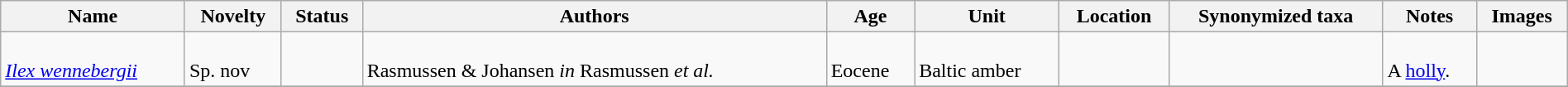<table class="wikitable sortable" align="center" width="100%">
<tr>
<th>Name</th>
<th>Novelty</th>
<th>Status</th>
<th>Authors</th>
<th>Age</th>
<th>Unit</th>
<th>Location</th>
<th>Synonymized taxa</th>
<th>Notes</th>
<th>Images</th>
</tr>
<tr>
<td><br><em><a href='#'>Ilex wennebergii</a></em></td>
<td><br>Sp. nov</td>
<td></td>
<td><br>Rasmussen & Johansen <em>in</em> Rasmussen <em>et al.</em></td>
<td><br>Eocene</td>
<td><br>Baltic amber</td>
<td><br></td>
<td></td>
<td><br>A <a href='#'>holly</a>.</td>
<td></td>
</tr>
<tr>
</tr>
</table>
